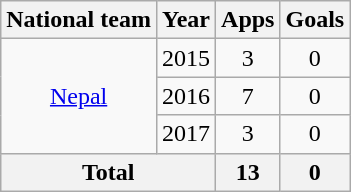<table class="wikitable" style="text-align:center">
<tr>
<th>National team</th>
<th>Year</th>
<th>Apps</th>
<th>Goals</th>
</tr>
<tr>
<td rowspan="3"><a href='#'>Nepal</a></td>
<td>2015</td>
<td>3</td>
<td>0</td>
</tr>
<tr>
<td>2016</td>
<td>7</td>
<td>0</td>
</tr>
<tr>
<td>2017</td>
<td>3</td>
<td>0</td>
</tr>
<tr>
<th colspan=2>Total</th>
<th>13</th>
<th>0</th>
</tr>
</table>
